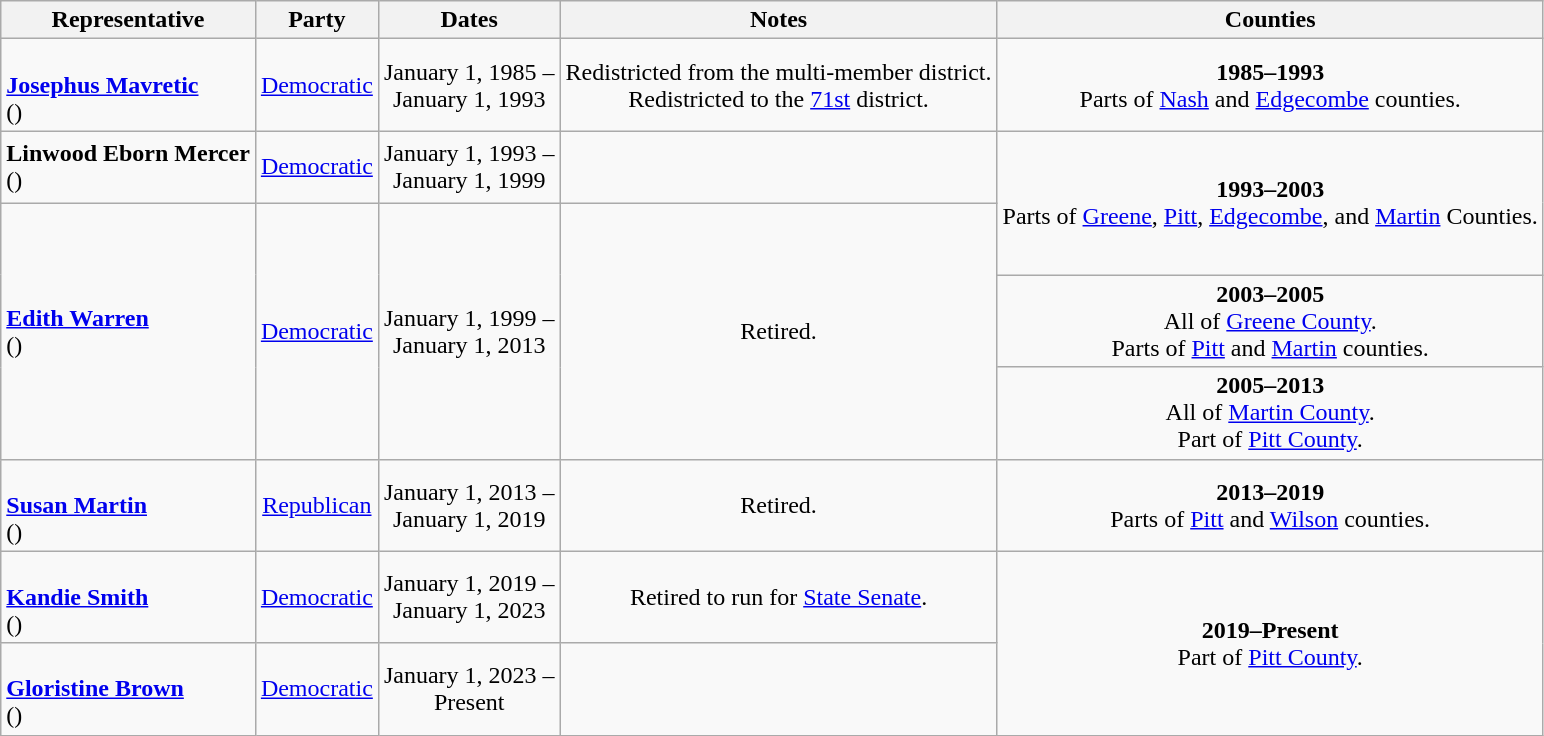<table class=wikitable style="text-align:center">
<tr>
<th>Representative</th>
<th>Party</th>
<th>Dates</th>
<th>Notes</th>
<th>Counties</th>
</tr>
<tr style="height:3em">
<td align=left><br><strong><a href='#'>Josephus Mavretic</a></strong><br>()</td>
<td><a href='#'>Democratic</a></td>
<td nowrap>January 1, 1985 – <br> January 1, 1993</td>
<td>Redistricted from the multi-member district. <br> Redistricted to the <a href='#'>71st</a> district.</td>
<td><strong>1985–1993</strong><br> Parts of <a href='#'>Nash</a> and <a href='#'>Edgecombe</a> counties.</td>
</tr>
<tr style="height:3em">
<td align=left><strong>Linwood Eborn Mercer</strong><br>()</td>
<td><a href='#'>Democratic</a></td>
<td nowrap>January 1, 1993 – <br> January 1, 1999</td>
<td></td>
<td rowspan=2><strong>1993–2003</strong><br> Parts of <a href='#'>Greene</a>, <a href='#'>Pitt</a>, <a href='#'>Edgecombe</a>, and <a href='#'>Martin</a> Counties.</td>
</tr>
<tr style="height:3em">
<td rowspan=3 align=left><strong><a href='#'>Edith Warren</a></strong><br>()</td>
<td rowspan=3 ><a href='#'>Democratic</a></td>
<td rowspan=3 nowrap>January 1, 1999 – <br> January 1, 2013</td>
<td rowspan=3>Retired.</td>
</tr>
<tr style="height:3em">
<td><strong>2003–2005</strong><br> All of <a href='#'>Greene County</a>. <br> Parts of <a href='#'>Pitt</a> and <a href='#'>Martin</a> counties.</td>
</tr>
<tr style="height:3em">
<td><strong>2005–2013</strong><br> All of <a href='#'>Martin County</a>. <br> Part of <a href='#'>Pitt County</a>.</td>
</tr>
<tr style="height:3em">
<td align=left><br><strong><a href='#'>Susan Martin</a></strong><br>()</td>
<td><a href='#'>Republican</a></td>
<td nowrap>January 1, 2013 – <br> January 1, 2019</td>
<td>Retired.</td>
<td><strong>2013–2019</strong> <br> Parts of <a href='#'>Pitt</a> and <a href='#'>Wilson</a> counties.</td>
</tr>
<tr style="height:3em">
<td align=left><br><strong><a href='#'>Kandie Smith</a></strong><br>()</td>
<td><a href='#'>Democratic</a></td>
<td nowrap>January 1, 2019 – <br> January 1, 2023</td>
<td>Retired to run for <a href='#'>State Senate</a>.</td>
<td rowspan=2><strong>2019–Present</strong><br> Part of <a href='#'>Pitt County</a>.</td>
</tr>
<tr style="height:3em">
<td align=left><br><strong><a href='#'>Gloristine Brown</a></strong><br>()</td>
<td><a href='#'>Democratic</a></td>
<td nowrap>January 1, 2023 – <br> Present</td>
<td></td>
</tr>
</table>
